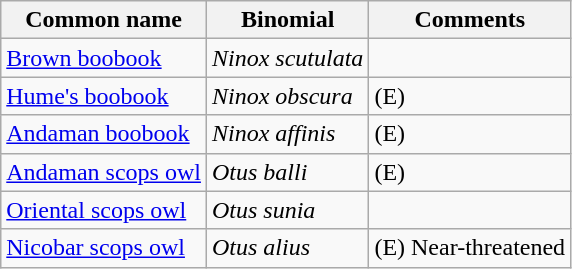<table class="wikitable">
<tr>
<th>Common name</th>
<th>Binomial</th>
<th>Comments</th>
</tr>
<tr>
<td><a href='#'>Brown boobook</a></td>
<td><em>Ninox scutulata</em></td>
<td></td>
</tr>
<tr>
<td><a href='#'>Hume's boobook</a></td>
<td><em>Ninox obscura</em></td>
<td>(E)</td>
</tr>
<tr>
<td><a href='#'>Andaman boobook</a></td>
<td><em>Ninox affinis</em></td>
<td>(E)</td>
</tr>
<tr>
<td><a href='#'>Andaman scops owl</a></td>
<td><em>Otus balli</em></td>
<td>(E)</td>
</tr>
<tr>
<td><a href='#'>Oriental scops owl</a></td>
<td><em>Otus sunia</em></td>
<td></td>
</tr>
<tr>
<td><a href='#'>Nicobar scops owl</a></td>
<td><em>Otus alius</em></td>
<td>(E) Near-threatened</td>
</tr>
</table>
